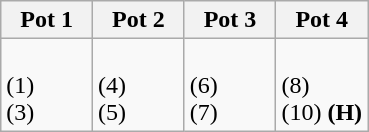<table class="wikitable">
<tr>
<th width=25%>Pot 1</th>
<th width=25%>Pot 2</th>
<th width=25%>Pot 3</th>
<th width=25%>Pot 4</th>
</tr>
<tr>
<td><br> (1) <br>
 (3)</td>
<td><br> (4) <br>
 (5)</td>
<td><br> (6) <br>
 (7)</td>
<td><br> (8) <br>
 (10) <strong>(H)</strong></td>
</tr>
</table>
